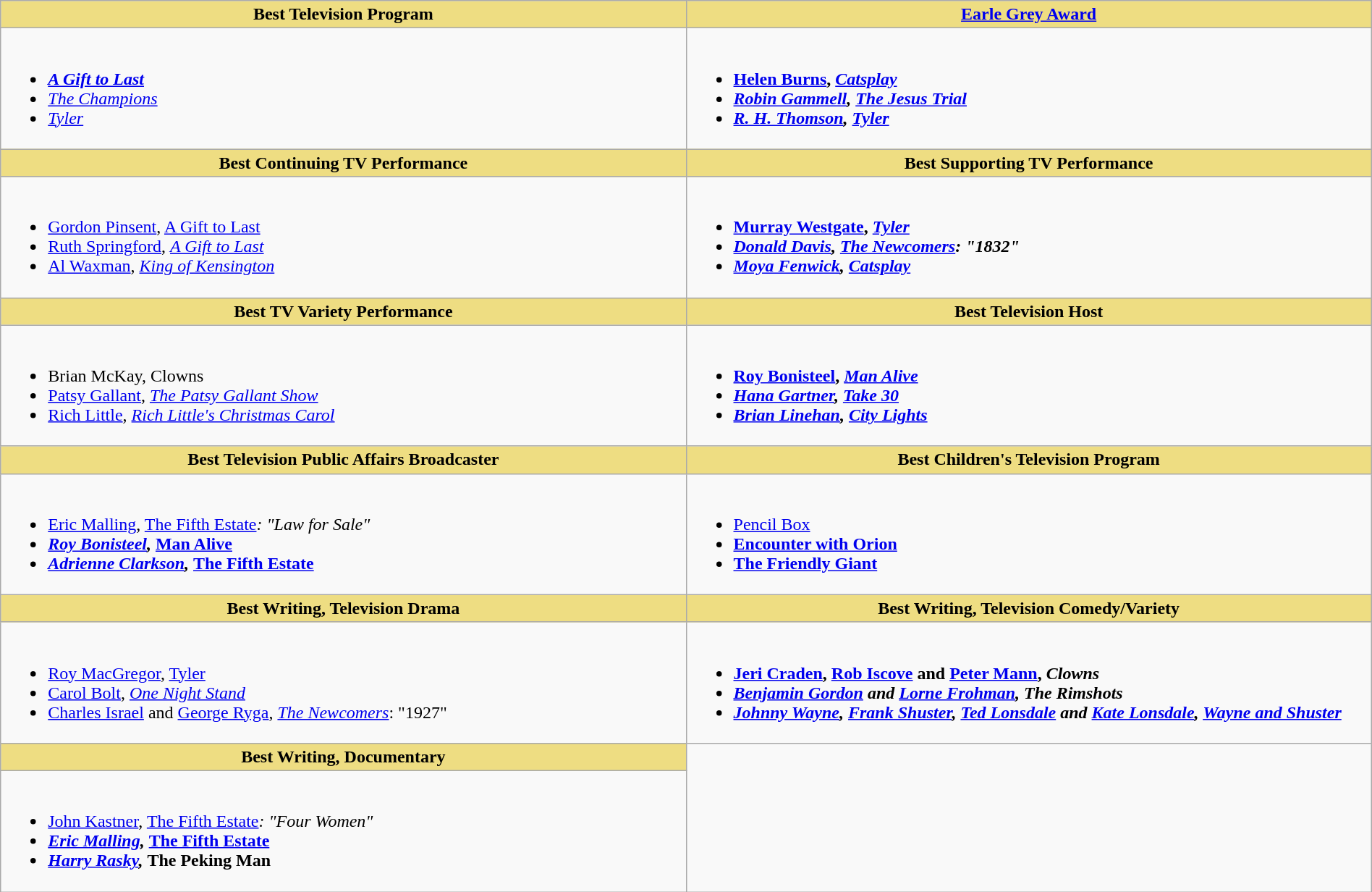<table class=wikitable width="100%">
<tr>
<th style="background:#EEDD82; width:50%">Best Television Program</th>
<th style="background:#EEDD82; width:50%"><a href='#'>Earle Grey Award</a></th>
</tr>
<tr>
<td valign="top"><br><ul><li> <strong><em><a href='#'>A Gift to Last</a></em></strong></li><li><em><a href='#'>The Champions</a></em></li><li><em><a href='#'>Tyler</a></em></li></ul></td>
<td valign="top"><br><ul><li> <strong><a href='#'>Helen Burns</a>, <em><a href='#'>Catsplay</a><strong><em></li><li><a href='#'>Robin Gammell</a>, </em><a href='#'>The Jesus Trial</a><em></li><li><a href='#'>R. H. Thomson</a>, </em><a href='#'>Tyler</a><em></li></ul></td>
</tr>
<tr>
<th style="background:#EEDD82; width:50%">Best Continuing TV Performance</th>
<th style="background:#EEDD82; width:50%">Best Supporting TV Performance</th>
</tr>
<tr>
<td valign="top"><br><ul><li> </strong><a href='#'>Gordon Pinsent</a>, </em><a href='#'>A Gift to Last</a></em></strong></li><li><a href='#'>Ruth Springford</a>, <em><a href='#'>A Gift to Last</a></em></li><li><a href='#'>Al Waxman</a>, <em><a href='#'>King of Kensington</a></em></li></ul></td>
<td valign="top"><br><ul><li> <strong><a href='#'>Murray Westgate</a>, <em><a href='#'>Tyler</a><strong><em></li><li><a href='#'>Donald Davis</a>, </em><a href='#'>The Newcomers</a><em>: "1832"</li><li><a href='#'>Moya Fenwick</a>, </em><a href='#'>Catsplay</a><em></li></ul></td>
</tr>
<tr>
<th style="background:#EEDD82; width:50%">Best TV Variety Performance</th>
<th style="background:#EEDD82; width:50%">Best Television Host</th>
</tr>
<tr>
<td valign="top"><br><ul><li> </strong>Brian McKay, </em>Clowns</em></strong></li><li><a href='#'>Patsy Gallant</a>, <em><a href='#'>The Patsy Gallant Show</a></em></li><li><a href='#'>Rich Little</a>, <em><a href='#'>Rich Little's Christmas Carol</a></em></li></ul></td>
<td valign="top"><br><ul><li> <strong><a href='#'>Roy Bonisteel</a>, <em><a href='#'>Man Alive</a><strong><em></li><li><a href='#'>Hana Gartner</a>, </em><a href='#'>Take 30</a><em></li><li><a href='#'>Brian Linehan</a>, </em><a href='#'>City Lights</a><em></li></ul></td>
</tr>
<tr>
<th style="background:#EEDD82; width:50%">Best Television Public Affairs Broadcaster</th>
<th style="background:#EEDD82; width:50%">Best Children's Television Program</th>
</tr>
<tr>
<td valign="top"><br><ul><li> </strong><a href='#'>Eric Malling</a>, </em><a href='#'>The Fifth Estate</a><em>: "Law for Sale"<strong></li><li><a href='#'>Roy Bonisteel</a>, </em><a href='#'>Man Alive</a><em></li><li><a href='#'>Adrienne Clarkson</a>, </em><a href='#'>The Fifth Estate</a><em></li></ul></td>
<td valign="top"><br><ul><li> </em></strong><a href='#'>Pencil Box</a><strong><em></li><li></em><a href='#'>Encounter with Orion</a><em></li><li></em><a href='#'>The Friendly Giant</a><em></li></ul></td>
</tr>
<tr>
<th style="background:#EEDD82; width:50%">Best Writing, Television Drama</th>
<th style="background:#EEDD82; width:50%">Best Writing, Television Comedy/Variety</th>
</tr>
<tr>
<td valign="top"><br><ul><li> </strong><a href='#'>Roy MacGregor</a>, </em><a href='#'>Tyler</a></em></strong></li><li><a href='#'>Carol Bolt</a>, <em><a href='#'>One Night Stand</a></em></li><li><a href='#'>Charles Israel</a> and <a href='#'>George Ryga</a>, <em><a href='#'>The Newcomers</a></em>: "1927"</li></ul></td>
<td valign="top"><br><ul><li> <strong><a href='#'>Jeri Craden</a>, <a href='#'>Rob Iscove</a> and <a href='#'>Peter Mann</a>, <em>Clowns<strong><em></li><li><a href='#'>Benjamin Gordon</a> and <a href='#'>Lorne Frohman</a>, </em>The Rimshots<em></li><li><a href='#'>Johnny Wayne</a>, <a href='#'>Frank Shuster</a>, <a href='#'>Ted Lonsdale</a> and <a href='#'>Kate Lonsdale</a>, </em><a href='#'>Wayne and Shuster</a><em></li></ul></td>
</tr>
<tr>
<th style="background:#EEDD82; width:50%">Best Writing, Documentary</th>
</tr>
<tr>
<td valign="top"><br><ul><li> </strong><a href='#'>John Kastner</a>, </em><a href='#'>The Fifth Estate</a><em>: "Four Women"<strong></li><li><a href='#'>Eric Malling</a>, </em><a href='#'>The Fifth Estate</a><em></li><li><a href='#'>Harry Rasky</a>, </em>The Peking Man<em></li></ul></td>
</tr>
</table>
